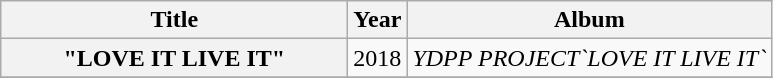<table class="wikitable plainrowheaders" style="text-align:center;">
<tr>
<th scope="col" style="width:14em;">Title</th>
<th scope="col">Year</th>
<th scope="col">Album</th>
</tr>
<tr>
<th scope="row">"LOVE IT LIVE IT"</th>
<td>2018</td>
<td><em>YDPP PROJECT`LOVE IT LIVE IT`</em></td>
</tr>
<tr>
</tr>
</table>
